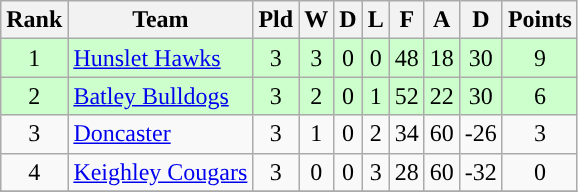<table class="wikitable" style="text-align: center;">
<tr>
<th>Rank</th>
<th>Team</th>
<th>Pld</th>
<th>W</th>
<th>D</th>
<th>L</th>
<th>F</th>
<th>A</th>
<th>D</th>
<th>Points</th>
</tr>
<tr bgcolor="#ccffcc">
<td rowspan="1">1</td>
<td align="left"><a href='#'>Hunslet Hawks</a></td>
<td rowspan="1!">3</td>
<td rowspan="1">3</td>
<td rowspan="1">0</td>
<td rowspan="1">0</td>
<td rowspan="1">48</td>
<td rowspan="1">18</td>
<td rowspan="1">30</td>
<td rowspan="1!">9</td>
</tr>
<tr bgcolor="#ccffcc">
<td rowspan="1">2</td>
<td align="left"><a href='#'>Batley Bulldogs</a></td>
<td rowspan="1">3</td>
<td rowspan="1">2</td>
<td rowspan="1">0</td>
<td rowspan="1">1</td>
<td rowspan="1">52</td>
<td rowspan="1">22</td>
<td rowspan="1">30</td>
<td rowspan="1!">6</td>
</tr>
<tr>
<td rowspan="1">3</td>
<td align="left"><a href='#'>Doncaster</a></td>
<td rowspan="1">3</td>
<td rowspan="1">1</td>
<td rowspan="1">0</td>
<td rowspan="1">2</td>
<td rowspan="1">34</td>
<td rowspan="1">60</td>
<td rowspan="1">-26</td>
<td rowspan="1!">3</td>
</tr>
<tr>
<td rowspan="1">4</td>
<td align="left"><a href='#'>Keighley Cougars</a></td>
<td rowspan="1">3</td>
<td rowspan="1">0</td>
<td rowspan="1">0</td>
<td rowspan="1">3</td>
<td rowspan="1">28</td>
<td rowspan="1">60</td>
<td rowspan="1">-32</td>
<td rowspan="1!">0</td>
</tr>
<tr>
</tr>
</table>
